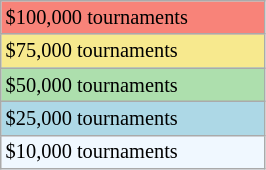<table class="wikitable" style="font-size:85%;" width=14%>
<tr style="background:#f88379;">
<td>$100,000 tournaments</td>
</tr>
<tr style="background:#f7e98e;">
<td>$75,000 tournaments</td>
</tr>
<tr style="background:#addfad;">
<td>$50,000 tournaments</td>
</tr>
<tr style="background:lightblue;">
<td>$25,000 tournaments</td>
</tr>
<tr style="background:#f0f8ff;">
<td>$10,000 tournaments</td>
</tr>
</table>
